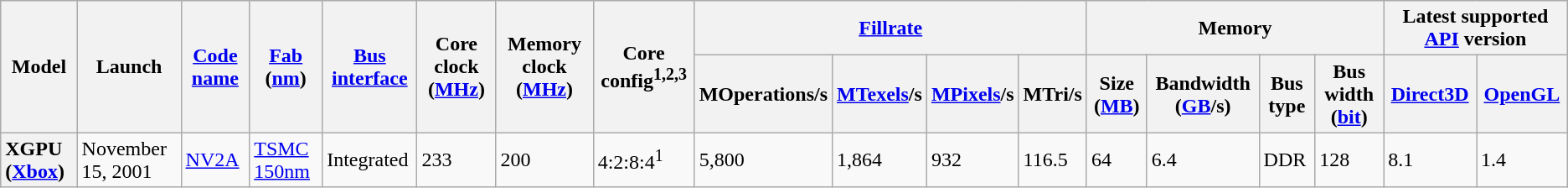<table class="wikitable">
<tr>
<th rowspan=2>Model</th>
<th rowspan=2>Launch</th>
<th rowspan=2><a href='#'>Code name</a></th>
<th rowspan=2><a href='#'>Fab</a> (<a href='#'>nm</a>)</th>
<th rowspan=2><a href='#'>Bus</a> <a href='#'>interface</a></th>
<th rowspan=2>Core clock (<a href='#'>MHz</a>)</th>
<th rowspan=2>Memory clock (<a href='#'>MHz</a>)</th>
<th rowspan=2>Core config<sup>1,2,3</sup></th>
<th colspan=4><a href='#'>Fillrate</a></th>
<th colspan=4>Memory</th>
<th colspan="4">Latest supported <a href='#'>API</a> version</th>
</tr>
<tr>
<th>MOperations/s</th>
<th><a href='#'>MTexels</a>/s</th>
<th><a href='#'>MPixels</a>/s</th>
<th>MTri/s</th>
<th>Size (<a href='#'>MB</a>)</th>
<th>Bandwidth (<a href='#'>GB</a>/s)</th>
<th>Bus type</th>
<th>Bus width (<a href='#'>bit</a>)</th>
<th><a href='#'>Direct3D</a></th>
<th><a href='#'>OpenGL</a></th>
</tr>
<tr>
<th style="text-align:left">XGPU (<a href='#'>Xbox</a>)<br></th>
<td>November 15, 2001</td>
<td><a href='#'>NV2A</a></td>
<td><a href='#'>TSMC</a> <a href='#'>150nm</a></td>
<td>Integrated</td>
<td>233</td>
<td>200</td>
<td>4:2:8:4<sup>1</sup></td>
<td>5,800</td>
<td>1,864</td>
<td>932</td>
<td>116.5</td>
<td>64</td>
<td>6.4</td>
<td>DDR</td>
<td rowspan="2">128</td>
<td>8.1</td>
<td>1.4</td>
</tr>
</table>
